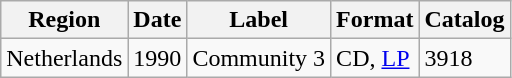<table class="wikitable">
<tr>
<th>Region</th>
<th>Date</th>
<th>Label</th>
<th>Format</th>
<th>Catalog</th>
</tr>
<tr>
<td>Netherlands</td>
<td>1990</td>
<td>Community 3</td>
<td>CD, <a href='#'>LP</a></td>
<td>3918</td>
</tr>
</table>
